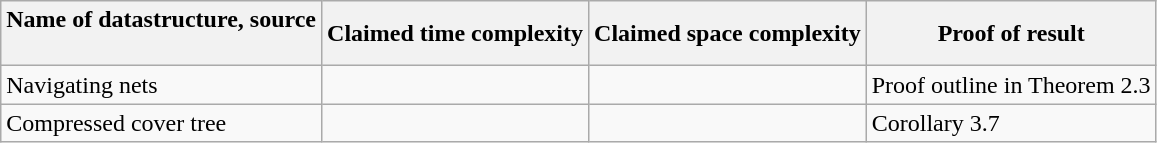<table class="wikitable">
<tr>
<th>Name of datastructure, source<br><br></th>
<th>Claimed time complexity</th>
<th>Claimed space complexity</th>
<th>Proof of result</th>
</tr>
<tr>
<td>Navigating nets</td>
<td></td>
<td></td>
<td>Proof outline in Theorem 2.3</td>
</tr>
<tr>
<td>Compressed cover tree</td>
<td></td>
<td></td>
<td>Corollary 3.7</td>
</tr>
</table>
